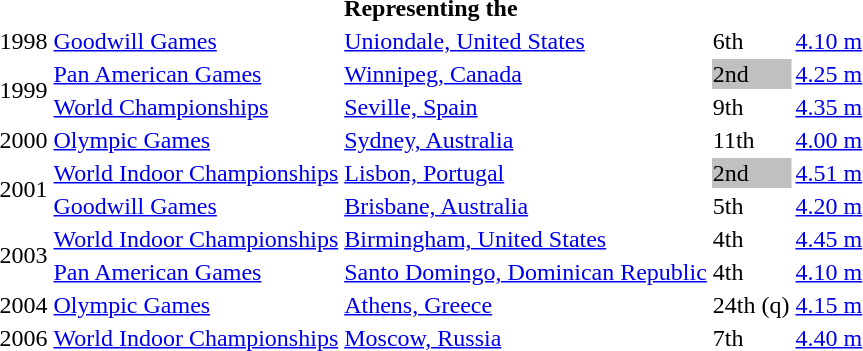<table>
<tr>
<th colspan="5">Representing the </th>
</tr>
<tr>
<td>1998</td>
<td><a href='#'>Goodwill Games</a></td>
<td><a href='#'>Uniondale, United States</a></td>
<td>6th</td>
<td><a href='#'>4.10 m</a></td>
</tr>
<tr>
<td rowspan=2>1999</td>
<td><a href='#'>Pan American Games</a></td>
<td><a href='#'>Winnipeg, Canada</a></td>
<td bgcolor=silver>2nd</td>
<td><a href='#'>4.25 m</a></td>
</tr>
<tr>
<td><a href='#'>World Championships</a></td>
<td><a href='#'>Seville, Spain</a></td>
<td>9th</td>
<td><a href='#'>4.35 m</a></td>
</tr>
<tr>
<td>2000</td>
<td><a href='#'>Olympic Games</a></td>
<td><a href='#'>Sydney, Australia</a></td>
<td>11th</td>
<td><a href='#'>4.00 m</a></td>
</tr>
<tr>
<td rowspan=2>2001</td>
<td><a href='#'>World Indoor Championships</a></td>
<td><a href='#'>Lisbon, Portugal</a></td>
<td bgcolor=silver>2nd</td>
<td><a href='#'>4.51 m</a></td>
</tr>
<tr>
<td><a href='#'>Goodwill Games</a></td>
<td><a href='#'>Brisbane, Australia</a></td>
<td>5th</td>
<td><a href='#'>4.20 m</a></td>
</tr>
<tr>
<td rowspan=2>2003</td>
<td><a href='#'>World Indoor Championships</a></td>
<td><a href='#'>Birmingham, United States</a></td>
<td>4th</td>
<td><a href='#'>4.45 m</a></td>
</tr>
<tr>
<td><a href='#'>Pan American Games</a></td>
<td><a href='#'>Santo Domingo, Dominican Republic</a></td>
<td>4th</td>
<td><a href='#'>4.10 m</a></td>
</tr>
<tr>
<td>2004</td>
<td><a href='#'>Olympic Games</a></td>
<td><a href='#'>Athens, Greece</a></td>
<td>24th (q)</td>
<td><a href='#'>4.15 m</a></td>
</tr>
<tr>
<td>2006</td>
<td><a href='#'>World Indoor Championships</a></td>
<td><a href='#'>Moscow, Russia</a></td>
<td>7th</td>
<td><a href='#'>4.40 m</a></td>
</tr>
</table>
